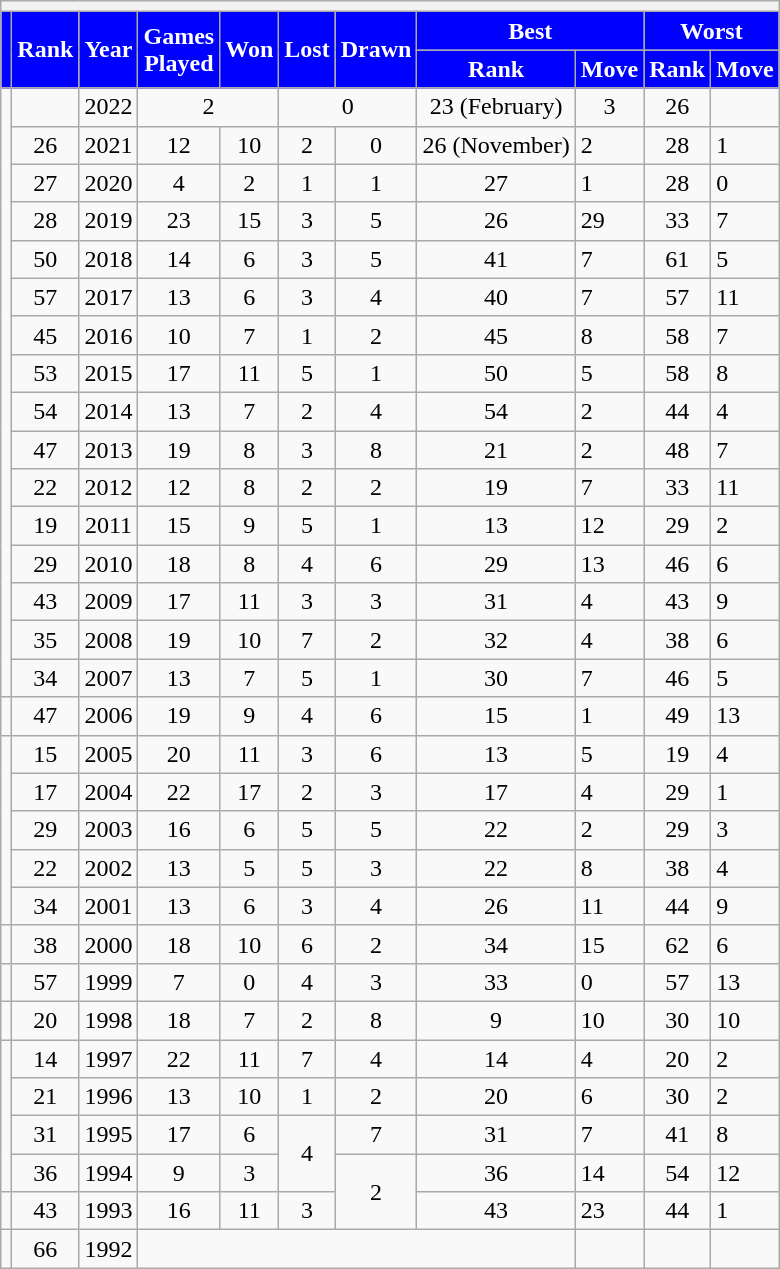<table class="wikitable sortable" style="text-align:center;">
<tr>
<th colspan="12" #000080; color: #FFFFFF;><a href='#'></a></th>
</tr>
<tr>
<th rowspan="2"style=background:blue></th>
<th rowspan="2"style=background:blue;color:white>Rank</th>
<th rowspan="2"style=background:blue;color:white>Year</th>
<th rowspan="2"style=background:blue;color:white>Games<br>Played</th>
<th rowspan="2"style=background:blue;color:white>Won</th>
<th rowspan="2"style=background:blue;color:white>Lost</th>
<th rowspan="2"style=background:blue;color:white>Drawn</th>
<th colspan="2"style=background:blue;color:white>Best</th>
<th colspan="2"style=background:blue;color:white>Worst</th>
</tr>
<tr>
<th style=background:blue;color:white>Rank</th>
<th style=background:blue;color:white>Move</th>
<th style=background:blue;color:white>Rank</th>
<th style=background:blue;color:white>Move</th>
</tr>
<tr>
<td rowspan="16"></td>
<td></td>
<td>2022</td>
<td colspan="2">2</td>
<td colspan="2">0</td>
<td>23 (February)</td>
<td align-left> 3</td>
<td>26</td>
<td align-left></td>
</tr>
<tr>
<td>26</td>
<td>2021</td>
<td>12</td>
<td>10</td>
<td>2</td>
<td>0</td>
<td>26 (November)</td>
<td align=left> 2</td>
<td>28</td>
<td align=left> 1</td>
</tr>
<tr>
<td>27</td>
<td>2020</td>
<td>4</td>
<td>2</td>
<td>1</td>
<td>1</td>
<td>27</td>
<td align=left> 1</td>
<td>28</td>
<td align=left> 0</td>
</tr>
<tr>
<td>28</td>
<td>2019</td>
<td>23</td>
<td>15</td>
<td>3</td>
<td>5</td>
<td>26</td>
<td align=left> 29</td>
<td>33</td>
<td align=left> 7</td>
</tr>
<tr>
<td>50</td>
<td>2018</td>
<td>14</td>
<td>6</td>
<td>3</td>
<td>5</td>
<td>41</td>
<td align=left> 7</td>
<td>61</td>
<td align=left> 5</td>
</tr>
<tr>
<td>57</td>
<td>2017</td>
<td>13</td>
<td>6</td>
<td>3</td>
<td>4</td>
<td>40</td>
<td align=left> 7</td>
<td>57</td>
<td align=left> 11</td>
</tr>
<tr>
<td>45</td>
<td>2016</td>
<td>10</td>
<td>7</td>
<td>1</td>
<td>2</td>
<td>45</td>
<td align=left> 8</td>
<td>58</td>
<td align=left> 7</td>
</tr>
<tr>
<td>53</td>
<td>2015</td>
<td>17</td>
<td>11</td>
<td>5</td>
<td>1</td>
<td>50</td>
<td align=left> 5</td>
<td>58</td>
<td align=left> 8</td>
</tr>
<tr>
<td>54</td>
<td>2014</td>
<td>13</td>
<td>7</td>
<td>2</td>
<td>4</td>
<td>54</td>
<td align=left> 2</td>
<td>44</td>
<td align=left> 4</td>
</tr>
<tr>
<td>47</td>
<td>2013</td>
<td>19</td>
<td>8</td>
<td>3</td>
<td>8</td>
<td>21</td>
<td align=left> 2</td>
<td>48</td>
<td align=left> 7</td>
</tr>
<tr>
<td>22</td>
<td>2012</td>
<td>12</td>
<td>8</td>
<td>2</td>
<td>2</td>
<td>19</td>
<td align=left> 7</td>
<td>33</td>
<td align=left> 11</td>
</tr>
<tr>
<td>19</td>
<td>2011</td>
<td>15</td>
<td>9</td>
<td>5</td>
<td>1</td>
<td>13</td>
<td align=left> 12</td>
<td>29</td>
<td align=left> 2</td>
</tr>
<tr>
<td>29</td>
<td>2010</td>
<td>18</td>
<td>8</td>
<td>4</td>
<td>6</td>
<td>29</td>
<td align=left> 13</td>
<td>46</td>
<td align=left> 6</td>
</tr>
<tr>
<td>43</td>
<td>2009</td>
<td>17</td>
<td>11</td>
<td>3</td>
<td>3</td>
<td>31</td>
<td align=left> 4</td>
<td>43</td>
<td align=left> 9</td>
</tr>
<tr>
<td>35</td>
<td>2008</td>
<td>19</td>
<td>10</td>
<td>7</td>
<td>2</td>
<td>32</td>
<td align=left> 4</td>
<td>38</td>
<td align=left> 6</td>
</tr>
<tr>
<td>34</td>
<td>2007</td>
<td>13</td>
<td>7</td>
<td>5</td>
<td>1</td>
<td>30</td>
<td align=left> 7</td>
<td>46</td>
<td align=left> 5</td>
</tr>
<tr>
<td></td>
<td>47</td>
<td>2006</td>
<td>19</td>
<td>9</td>
<td>4</td>
<td>6</td>
<td>15</td>
<td align=left> 1</td>
<td>49</td>
<td align=left> 13</td>
</tr>
<tr>
<td rowspan="5"></td>
<td>15</td>
<td>2005</td>
<td>20</td>
<td>11</td>
<td>3</td>
<td>6</td>
<td>13</td>
<td align=left> 5</td>
<td>19</td>
<td align=left> 4</td>
</tr>
<tr>
<td>17</td>
<td>2004</td>
<td>22</td>
<td>17</td>
<td>2</td>
<td>3</td>
<td>17</td>
<td align=left> 4</td>
<td>29</td>
<td align=left> 1</td>
</tr>
<tr>
<td>29</td>
<td>2003</td>
<td>16</td>
<td>6</td>
<td>5</td>
<td>5</td>
<td>22</td>
<td align=left> 2</td>
<td>29</td>
<td align=left> 3</td>
</tr>
<tr>
<td>22</td>
<td>2002</td>
<td>13</td>
<td>5</td>
<td>5</td>
<td>3</td>
<td>22</td>
<td align=left> 8</td>
<td>38</td>
<td align=left> 4</td>
</tr>
<tr>
<td>34</td>
<td>2001</td>
<td>13</td>
<td>6</td>
<td>3</td>
<td>4</td>
<td>26</td>
<td align=left> 11</td>
<td>44</td>
<td align=left> 9</td>
</tr>
<tr>
<td></td>
<td>38</td>
<td>2000</td>
<td>18</td>
<td>10</td>
<td>6</td>
<td>2</td>
<td>34</td>
<td align=left> 15</td>
<td>62</td>
<td align=left> 6</td>
</tr>
<tr>
<td></td>
<td>57</td>
<td>1999</td>
<td>7</td>
<td>0</td>
<td>4</td>
<td>3</td>
<td>33</td>
<td align=left> 0</td>
<td>57</td>
<td align=left> 13</td>
</tr>
<tr>
<td></td>
<td>20</td>
<td>1998</td>
<td>18</td>
<td>7</td>
<td>2</td>
<td>8</td>
<td>9</td>
<td align=left> 10</td>
<td>30</td>
<td align=left> 10</td>
</tr>
<tr>
<td rowspan="4"></td>
<td>14</td>
<td>1997</td>
<td>22</td>
<td>11</td>
<td>7</td>
<td>4</td>
<td>14</td>
<td align=left> 4</td>
<td>20</td>
<td align=left> 2</td>
</tr>
<tr>
<td>21</td>
<td>1996</td>
<td>13</td>
<td>10</td>
<td>1</td>
<td>2</td>
<td>20</td>
<td align=left> 6</td>
<td>30</td>
<td align=left> 2</td>
</tr>
<tr>
<td>31</td>
<td>1995</td>
<td>17</td>
<td>6</td>
<td rowspan="2">4</td>
<td>7</td>
<td>31</td>
<td align=left> 7</td>
<td>41</td>
<td align=left> 8</td>
</tr>
<tr>
<td>36</td>
<td>1994</td>
<td>9</td>
<td>3</td>
<td rowspan="2">2</td>
<td>36</td>
<td align=left> 14</td>
<td>54</td>
<td align=left> 12</td>
</tr>
<tr>
<td></td>
<td>43</td>
<td>1993</td>
<td>16</td>
<td>11</td>
<td>3</td>
<td>43</td>
<td align=left> 23</td>
<td>44</td>
<td align=left> 1</td>
</tr>
<tr>
<td></td>
<td>66</td>
<td>1992</td>
<td colspan="5"></td>
<td align="left"></td>
<td></td>
<td align=left></td>
</tr>
</table>
